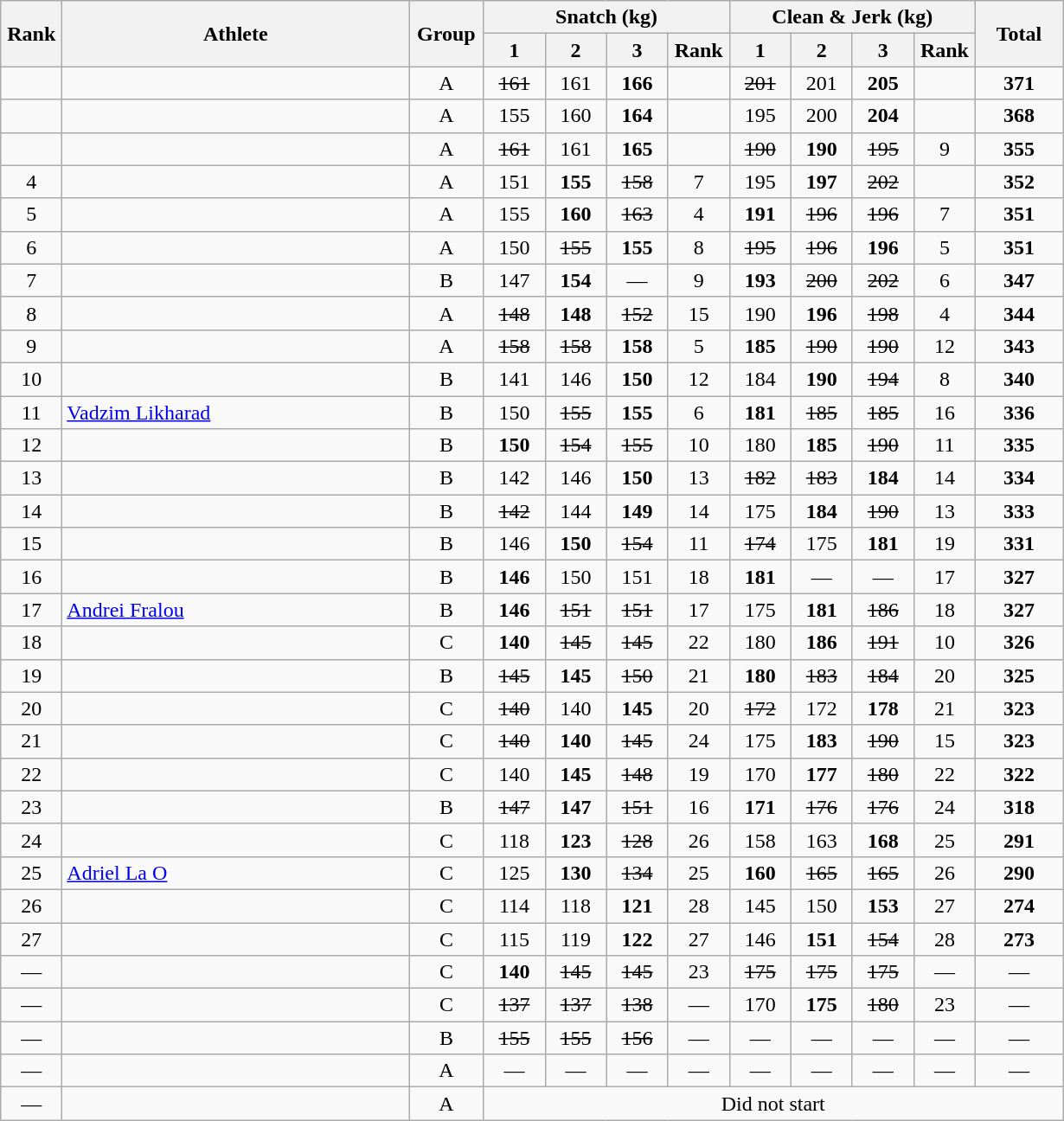<table class = "wikitable" style="text-align:center;">
<tr>
<th rowspan=2 width=40>Rank</th>
<th rowspan=2 width=260>Athlete</th>
<th rowspan=2 width=50>Group</th>
<th colspan=4>Snatch (kg)</th>
<th colspan=4>Clean & Jerk (kg)</th>
<th rowspan=2 width=60>Total</th>
</tr>
<tr>
<th width=40>1</th>
<th width=40>2</th>
<th width=40>3</th>
<th width=40>Rank</th>
<th width=40>1</th>
<th width=40>2</th>
<th width=40>3</th>
<th width=40>Rank</th>
</tr>
<tr>
<td></td>
<td align=left></td>
<td>A</td>
<td><s>161</s></td>
<td>161</td>
<td><strong>166</strong></td>
<td></td>
<td><s>201</s></td>
<td>201</td>
<td><strong>205</strong></td>
<td></td>
<td><strong>371</strong></td>
</tr>
<tr>
<td></td>
<td align=left></td>
<td>A</td>
<td>155</td>
<td>160</td>
<td><strong>164</strong></td>
<td></td>
<td>195</td>
<td>200</td>
<td><strong>204</strong></td>
<td></td>
<td><strong>368</strong></td>
</tr>
<tr>
<td></td>
<td align=left></td>
<td>A</td>
<td><s>161</s></td>
<td>161</td>
<td><strong>165</strong></td>
<td></td>
<td><s>190</s></td>
<td><strong>190</strong></td>
<td><s>195</s></td>
<td>9</td>
<td><strong>355</strong></td>
</tr>
<tr>
<td>4</td>
<td align=left></td>
<td>A</td>
<td>151</td>
<td><strong>155</strong></td>
<td><s>158</s></td>
<td>7</td>
<td>195</td>
<td><strong>197</strong></td>
<td><s>202</s></td>
<td></td>
<td><strong>352</strong></td>
</tr>
<tr>
<td>5</td>
<td align=left></td>
<td>A</td>
<td>155</td>
<td><strong>160</strong></td>
<td><s>163</s></td>
<td>4</td>
<td><strong>191</strong></td>
<td><s>196</s></td>
<td><s>196</s></td>
<td>7</td>
<td><strong>351</strong></td>
</tr>
<tr>
<td>6</td>
<td align=left></td>
<td>A</td>
<td>150</td>
<td><s>155</s></td>
<td><strong>155</strong></td>
<td>8</td>
<td><s>195</s></td>
<td><s>196</s></td>
<td><strong>196</strong></td>
<td>5</td>
<td><strong>351</strong></td>
</tr>
<tr>
<td>7</td>
<td align=left></td>
<td>B</td>
<td>147</td>
<td><strong>154</strong></td>
<td>—</td>
<td>9</td>
<td><strong>193</strong></td>
<td><s>200</s></td>
<td><s>202</s></td>
<td>6</td>
<td><strong>347</strong></td>
</tr>
<tr>
<td>8</td>
<td align=left></td>
<td>A</td>
<td><s>148</s></td>
<td><strong>148</strong></td>
<td><s>152</s></td>
<td>15</td>
<td>190</td>
<td><strong>196</strong></td>
<td><s>198</s></td>
<td>4</td>
<td><strong>344</strong></td>
</tr>
<tr>
<td>9</td>
<td align=left></td>
<td>A</td>
<td><s>158</s></td>
<td><s>158</s></td>
<td><strong>158</strong></td>
<td>5</td>
<td><strong>185</strong></td>
<td><s>190</s></td>
<td><s>190</s></td>
<td>12</td>
<td><strong>343</strong></td>
</tr>
<tr>
<td>10</td>
<td align=left></td>
<td>B</td>
<td>141</td>
<td>146</td>
<td><strong>150</strong></td>
<td>12</td>
<td>184</td>
<td><strong>190</strong></td>
<td><s>194</s></td>
<td>8</td>
<td><strong>340</strong></td>
</tr>
<tr>
<td>11</td>
<td align=left> <a href='#'>Vadzim Likharad</a> </td>
<td>B</td>
<td>150</td>
<td><s>155</s></td>
<td><strong>155</strong></td>
<td>6</td>
<td><strong>181</strong></td>
<td><s>185</s></td>
<td><s>185</s></td>
<td>16</td>
<td><strong>336</strong></td>
</tr>
<tr>
<td>12</td>
<td align=left></td>
<td>B</td>
<td><strong>150</strong></td>
<td><s>154</s></td>
<td><s>155</s></td>
<td>10</td>
<td>180</td>
<td><strong>185</strong></td>
<td><s>190</s></td>
<td>11</td>
<td><strong>335</strong></td>
</tr>
<tr>
<td>13</td>
<td align=left></td>
<td>B</td>
<td>142</td>
<td>146</td>
<td><strong>150</strong></td>
<td>13</td>
<td><s>182</s></td>
<td><s>183</s></td>
<td><strong>184</strong></td>
<td>14</td>
<td><strong>334</strong></td>
</tr>
<tr>
<td>14</td>
<td align=left></td>
<td>B</td>
<td><s>142</s></td>
<td>144</td>
<td><strong>149</strong></td>
<td>14</td>
<td>175</td>
<td><strong>184</strong></td>
<td><s>190</s></td>
<td>13</td>
<td><strong>333</strong></td>
</tr>
<tr>
<td>15</td>
<td align=left></td>
<td>B</td>
<td>146</td>
<td><strong>150</strong></td>
<td><s>154</s></td>
<td>11</td>
<td><s>174</s></td>
<td>175</td>
<td><strong>181</strong></td>
<td>19</td>
<td><strong>331</strong></td>
</tr>
<tr>
<td>16</td>
<td align=left></td>
<td>B</td>
<td><strong>146</strong></td>
<td>150</td>
<td>151</td>
<td>18</td>
<td><strong>181</strong></td>
<td>—</td>
<td>—</td>
<td>17</td>
<td><strong>327</strong></td>
</tr>
<tr>
<td>17</td>
<td align=left> <a href='#'>Andrei Fralou</a> </td>
<td>B</td>
<td><strong>146</strong></td>
<td><s>151</s></td>
<td><s>151</s></td>
<td>17</td>
<td>175</td>
<td><strong>181</strong></td>
<td><s>186</s></td>
<td>18</td>
<td><strong>327</strong></td>
</tr>
<tr>
<td>18</td>
<td align=left></td>
<td>C</td>
<td><strong>140</strong></td>
<td><s>145</s></td>
<td><s>145</s></td>
<td>22</td>
<td>180</td>
<td><strong>186</strong></td>
<td><s>191</s></td>
<td>10</td>
<td><strong>326</strong></td>
</tr>
<tr>
<td>19</td>
<td align=left></td>
<td>B</td>
<td><s>145</s></td>
<td><strong>145</strong></td>
<td><s>150</s></td>
<td>21</td>
<td><strong>180</strong></td>
<td><s>183</s></td>
<td><s>184</s></td>
<td>20</td>
<td><strong>325</strong></td>
</tr>
<tr>
<td>20</td>
<td align=left></td>
<td>C</td>
<td><s>140</s></td>
<td>140</td>
<td><strong>145</strong></td>
<td>20</td>
<td><s>172</s></td>
<td>172</td>
<td><strong>178</strong></td>
<td>21</td>
<td><strong>323</strong></td>
</tr>
<tr>
<td>21</td>
<td align=left></td>
<td>C</td>
<td><s>140</s></td>
<td><strong>140</strong></td>
<td><s>145</s></td>
<td>24</td>
<td>175</td>
<td><strong>183</strong></td>
<td><s>190</s></td>
<td>15</td>
<td><strong>323</strong></td>
</tr>
<tr>
<td>22</td>
<td align=left></td>
<td>C</td>
<td>140</td>
<td><strong>145</strong></td>
<td><s>148</s></td>
<td>19</td>
<td>170</td>
<td><strong>177</strong></td>
<td><s>180</s></td>
<td>22</td>
<td><strong>322</strong></td>
</tr>
<tr>
<td>23</td>
<td align=left></td>
<td>B</td>
<td><s>147</s></td>
<td><strong>147</strong></td>
<td><s>151</s></td>
<td>16</td>
<td><strong>171</strong></td>
<td><s>176</s></td>
<td><s>176</s></td>
<td>24</td>
<td><strong>318</strong></td>
</tr>
<tr>
<td>24</td>
<td align=left></td>
<td>C</td>
<td>118</td>
<td><strong>123</strong></td>
<td><s>128</s></td>
<td>26</td>
<td>158</td>
<td>163</td>
<td><strong>168</strong></td>
<td>25</td>
<td><strong>291</strong></td>
</tr>
<tr>
<td>25</td>
<td align=left> <a href='#'>Adriel La O</a> </td>
<td>C</td>
<td>125</td>
<td><strong>130</strong></td>
<td><s>134</s></td>
<td>25</td>
<td><strong>160</strong></td>
<td><s>165</s></td>
<td><s>165</s></td>
<td>26</td>
<td><strong>290</strong></td>
</tr>
<tr>
<td>26</td>
<td align=left></td>
<td>C</td>
<td>114</td>
<td>118</td>
<td><strong>121</strong></td>
<td>28</td>
<td>145</td>
<td>150</td>
<td><strong>153</strong></td>
<td>27</td>
<td><strong>274</strong></td>
</tr>
<tr>
<td>27</td>
<td align=left></td>
<td>C</td>
<td>115</td>
<td>119</td>
<td><strong>122</strong></td>
<td>27</td>
<td>146</td>
<td><strong>151</strong></td>
<td><s>154</s></td>
<td>28</td>
<td><strong>273</strong></td>
</tr>
<tr>
<td>—</td>
<td align=left></td>
<td>C</td>
<td><strong>140</strong></td>
<td><s>145</s></td>
<td><s>145</s></td>
<td>23</td>
<td><s>175</s></td>
<td><s>175</s></td>
<td><s>175</s></td>
<td>—</td>
<td>—</td>
</tr>
<tr>
<td>—</td>
<td align=left></td>
<td>C</td>
<td><s>137</s></td>
<td><s>137</s></td>
<td><s>138</s></td>
<td>—</td>
<td>170</td>
<td><strong>175</strong></td>
<td><s>180</s></td>
<td>23</td>
<td>—</td>
</tr>
<tr>
<td>—</td>
<td align=left></td>
<td>B</td>
<td><s>155</s></td>
<td><s>155</s></td>
<td><s>156</s></td>
<td>—</td>
<td>—</td>
<td>—</td>
<td>—</td>
<td>—</td>
<td>—</td>
</tr>
<tr>
<td>—</td>
<td align=left></td>
<td>A</td>
<td>—</td>
<td>—</td>
<td>—</td>
<td>—</td>
<td>—</td>
<td>—</td>
<td>—</td>
<td>—</td>
<td>—</td>
</tr>
<tr>
<td>—</td>
<td align=left></td>
<td>A</td>
<td colspan=9>Did not start</td>
</tr>
</table>
